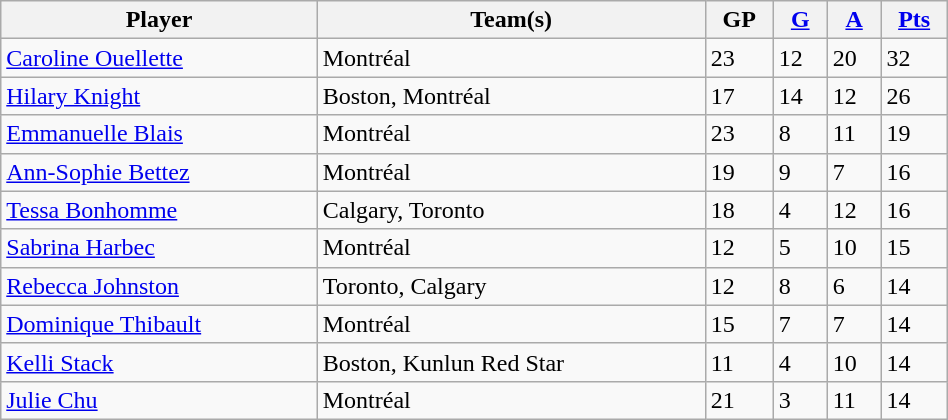<table class="wikitable" style="width:50%;">
<tr>
<th>Player</th>
<th>Team(s)</th>
<th>GP</th>
<th><a href='#'>G</a></th>
<th><a href='#'>A</a></th>
<th><a href='#'>Pts</a></th>
</tr>
<tr>
<td><a href='#'>Caroline Ouellette</a></td>
<td>Montréal</td>
<td>23</td>
<td>12</td>
<td>20</td>
<td>32</td>
</tr>
<tr>
<td><a href='#'>Hilary Knight</a></td>
<td>Boston, Montréal</td>
<td>17</td>
<td>14</td>
<td>12</td>
<td>26</td>
</tr>
<tr>
<td><a href='#'>Emmanuelle Blais</a></td>
<td>Montréal</td>
<td>23</td>
<td>8</td>
<td>11</td>
<td>19</td>
</tr>
<tr>
<td><a href='#'>Ann-Sophie Bettez</a></td>
<td>Montréal</td>
<td>19</td>
<td>9</td>
<td>7</td>
<td>16</td>
</tr>
<tr>
<td><a href='#'>Tessa Bonhomme</a></td>
<td>Calgary, Toronto</td>
<td>18</td>
<td>4</td>
<td>12</td>
<td>16</td>
</tr>
<tr>
<td><a href='#'>Sabrina Harbec</a></td>
<td>Montréal</td>
<td>12</td>
<td>5</td>
<td>10</td>
<td>15</td>
</tr>
<tr>
<td><a href='#'>Rebecca Johnston</a></td>
<td>Toronto, Calgary</td>
<td>12</td>
<td>8</td>
<td>6</td>
<td>14</td>
</tr>
<tr>
<td><a href='#'>Dominique Thibault</a></td>
<td>Montréal</td>
<td>15</td>
<td>7</td>
<td>7</td>
<td>14</td>
</tr>
<tr>
<td><a href='#'>Kelli Stack</a></td>
<td>Boston, Kunlun Red Star</td>
<td>11</td>
<td>4</td>
<td>10</td>
<td>14</td>
</tr>
<tr>
<td><a href='#'>Julie Chu</a></td>
<td>Montréal</td>
<td>21</td>
<td>3</td>
<td>11</td>
<td>14</td>
</tr>
</table>
